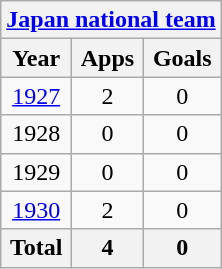<table class="wikitable" style="text-align:center">
<tr>
<th colspan=3><a href='#'>Japan national team</a></th>
</tr>
<tr>
<th>Year</th>
<th>Apps</th>
<th>Goals</th>
</tr>
<tr>
<td><a href='#'>1927</a></td>
<td>2</td>
<td>0</td>
</tr>
<tr>
<td>1928</td>
<td>0</td>
<td>0</td>
</tr>
<tr>
<td>1929</td>
<td>0</td>
<td>0</td>
</tr>
<tr>
<td><a href='#'>1930</a></td>
<td>2</td>
<td>0</td>
</tr>
<tr>
<th>Total</th>
<th>4</th>
<th>0</th>
</tr>
</table>
